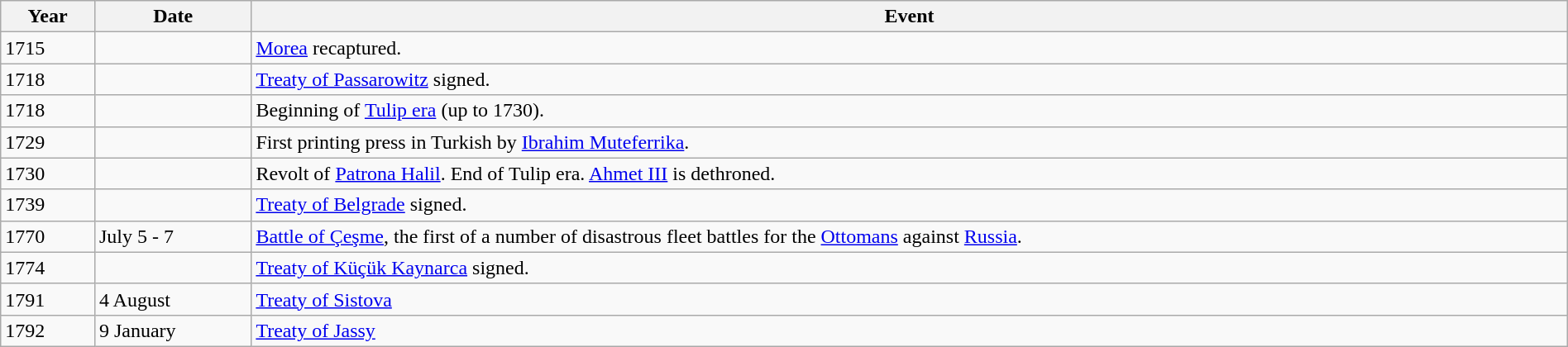<table class="wikitable" width="100%">
<tr>
<th style="width:6%">Year</th>
<th style="width:10%">Date</th>
<th>Event</th>
</tr>
<tr>
<td>1715</td>
<td></td>
<td><a href='#'>Morea</a> recaptured.</td>
</tr>
<tr>
<td>1718</td>
<td></td>
<td><a href='#'>Treaty of Passarowitz</a> signed.</td>
</tr>
<tr>
<td>1718</td>
<td></td>
<td>Beginning of <a href='#'>Tulip era</a> (up to 1730).</td>
</tr>
<tr>
<td>1729</td>
<td></td>
<td>First printing press in Turkish by <a href='#'>Ibrahim Muteferrika</a>.</td>
</tr>
<tr>
<td>1730</td>
<td></td>
<td>Revolt of <a href='#'>Patrona Halil</a>. End of Tulip era. <a href='#'>Ahmet III</a> is dethroned.</td>
</tr>
<tr>
<td>1739</td>
<td></td>
<td><a href='#'>Treaty of Belgrade</a> signed.</td>
</tr>
<tr>
<td>1770</td>
<td>July 5 - 7</td>
<td><a href='#'>Battle of Çeşme</a>, the first of a number of disastrous fleet battles for the <a href='#'>Ottomans</a> against <a href='#'>Russia</a>.</td>
</tr>
<tr>
<td>1774</td>
<td></td>
<td><a href='#'>Treaty of Küçük Kaynarca</a> signed.</td>
</tr>
<tr>
<td>1791</td>
<td>4 August</td>
<td><a href='#'>Treaty of Sistova</a></td>
</tr>
<tr>
<td>1792</td>
<td>9 January</td>
<td><a href='#'>Treaty of Jassy</a></td>
</tr>
</table>
